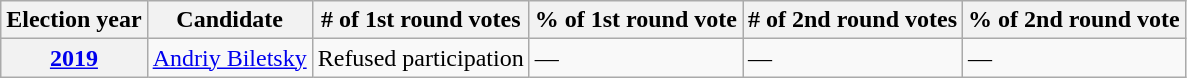<table class="wikitable">
<tr>
<th>Election year</th>
<th>Candidate</th>
<th># of 1st round votes</th>
<th>% of 1st round vote</th>
<th># of 2nd round votes</th>
<th>% of 2nd round vote</th>
</tr>
<tr>
<th><a href='#'>2019</a></th>
<td><a href='#'>Andriy Biletsky</a></td>
<td>Refused participation</td>
<td>—</td>
<td>—</td>
<td>—</td>
</tr>
</table>
